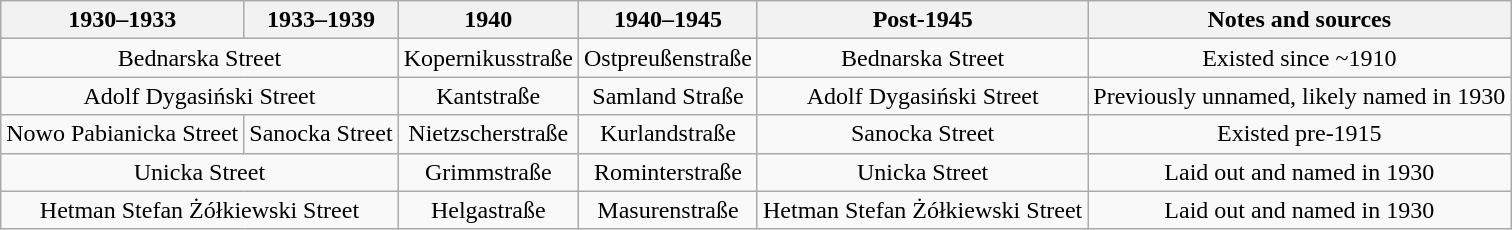<table class="wikitable" style="text-align:center">
<tr>
<th>1930–1933</th>
<th>1933–1939</th>
<th>1940</th>
<th>1940–1945</th>
<th>Post-1945</th>
<th>Notes and sources</th>
</tr>
<tr>
<td colspan=2>Bednarska Street</td>
<td>Kopernikusstraße</td>
<td>Ostpreußenstraße</td>
<td>Bednarska Street</td>
<td>Existed since ~1910</td>
</tr>
<tr>
<td colspan=2>Adolf Dygasiński Street</td>
<td>Kantstraße</td>
<td>Samland Straße</td>
<td>Adolf Dygasiński Street</td>
<td>Previously unnamed, likely named in 1930</td>
</tr>
<tr>
<td>Nowo Pabianicka Street</td>
<td>Sanocka Street</td>
<td>Nietzscherstraße</td>
<td>Kurlandstraße</td>
<td>Sanocka Street</td>
<td>Existed pre-1915</td>
</tr>
<tr>
<td colspan=2>Unicka Street</td>
<td>Grimmstraße</td>
<td>Rominterstraße</td>
<td>Unicka Street</td>
<td>Laid out and named in 1930</td>
</tr>
<tr>
<td colspan=2>Hetman Stefan Żółkiewski Street</td>
<td>Helgastraße</td>
<td>Masurenstraße</td>
<td>Hetman Stefan Żółkiewski Street</td>
<td>Laid out and named in 1930</td>
</tr>
</table>
